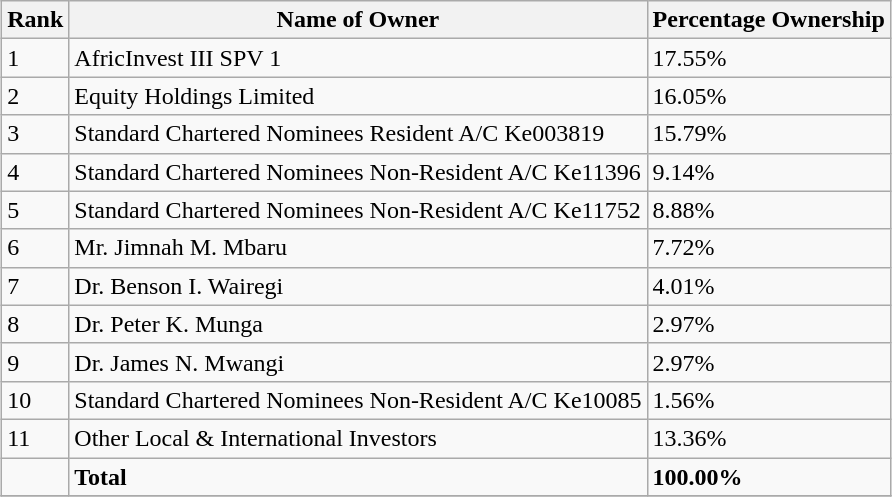<table class="wikitable sortable" style="margin-left:auto;margin-right:auto">
<tr>
<th style="width:2em;">Rank</th>
<th>Name of Owner</th>
<th>Percentage Ownership</th>
</tr>
<tr>
<td>1</td>
<td>AfricInvest III SPV 1</td>
<td>17.55%</td>
</tr>
<tr>
<td>2</td>
<td>Equity Holdings Limited</td>
<td>16.05%</td>
</tr>
<tr>
<td>3</td>
<td>Standard Chartered Nominees Resident A/C Ke003819</td>
<td>15.79%</td>
</tr>
<tr>
<td>4</td>
<td>Standard Chartered Nominees Non-Resident A/C Ke11396</td>
<td>9.14%</td>
</tr>
<tr>
<td>5</td>
<td>Standard Chartered Nominees Non-Resident A/C Ke11752</td>
<td>8.88%</td>
</tr>
<tr>
<td>6</td>
<td>Mr. Jimnah M. Mbaru</td>
<td>7.72%</td>
</tr>
<tr>
<td>7</td>
<td>Dr. Benson I. Wairegi</td>
<td>4.01%</td>
</tr>
<tr>
<td>8</td>
<td>Dr. Peter K. Munga</td>
<td>2.97%</td>
</tr>
<tr>
<td>9</td>
<td>Dr. James N. Mwangi</td>
<td>2.97%</td>
</tr>
<tr>
<td>10</td>
<td>Standard Chartered Nominees Non-Resident A/C Ke10085</td>
<td>1.56%</td>
</tr>
<tr>
<td>11</td>
<td>Other Local & International Investors</td>
<td>13.36%</td>
</tr>
<tr>
<td></td>
<td><strong>Total</strong></td>
<td><strong>100.00%</strong></td>
</tr>
<tr>
</tr>
</table>
